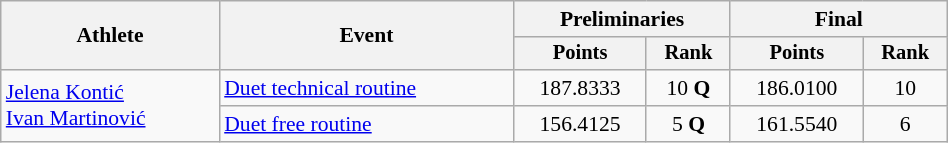<table class="wikitable" style="text-align:center; font-size:90%; width:50%;">
<tr>
<th rowspan="2">Athlete</th>
<th rowspan="2">Event</th>
<th colspan="2">Preliminaries</th>
<th colspan="2">Final</th>
</tr>
<tr style="font-size:95%">
<th>Points</th>
<th>Rank</th>
<th>Points</th>
<th>Rank</th>
</tr>
<tr>
<td align=left rowspan=2><a href='#'>Jelena Kontić</a><br><a href='#'>Ivan Martinović</a></td>
<td align=left><a href='#'>Duet technical routine</a></td>
<td>187.8333</td>
<td>10 <strong>Q</strong></td>
<td>186.0100</td>
<td>10</td>
</tr>
<tr>
<td align=left><a href='#'>Duet free routine</a></td>
<td>156.4125</td>
<td>5 <strong>Q</strong></td>
<td>161.5540</td>
<td>6</td>
</tr>
</table>
